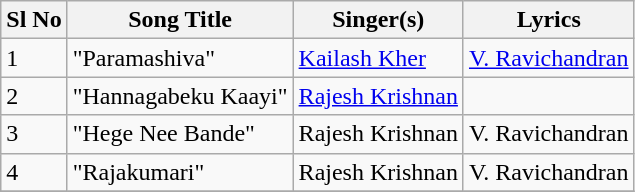<table class="wikitable">
<tr>
<th>Sl No</th>
<th>Song Title</th>
<th>Singer(s)</th>
<th>Lyrics</th>
</tr>
<tr>
<td>1</td>
<td>"Paramashiva"</td>
<td><a href='#'>Kailash Kher</a></td>
<td><a href='#'>V. Ravichandran</a></td>
</tr>
<tr>
<td>2</td>
<td>"Hannagabeku Kaayi"</td>
<td><a href='#'>Rajesh Krishnan</a></td>
<td></td>
</tr>
<tr>
<td>3</td>
<td>"Hege Nee Bande"</td>
<td>Rajesh Krishnan</td>
<td>V. Ravichandran</td>
</tr>
<tr>
<td>4</td>
<td>"Rajakumari"</td>
<td>Rajesh Krishnan</td>
<td>V. Ravichandran</td>
</tr>
<tr>
</tr>
</table>
